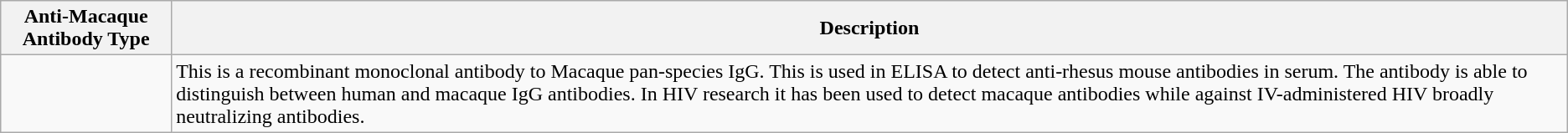<table class="wikitable">
<tr>
<th><strong>Anti-Macaque Antibody Type</strong></th>
<th>Description</th>
</tr>
<tr>
<td></td>
<td>This is a recombinant monoclonal antibody to Macaque pan-species IgG. This is used in ELISA to detect anti-rhesus mouse antibodies in serum. The antibody is able to distinguish between human and macaque IgG antibodies. In HIV research it has been used to detect macaque antibodies while against IV-administered HIV broadly neutralizing antibodies.</td>
</tr>
</table>
